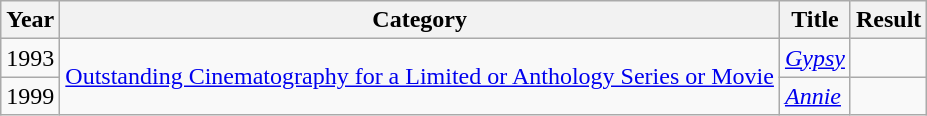<table class="wikitable">
<tr>
<th>Year</th>
<th>Category</th>
<th>Title</th>
<th>Result</th>
</tr>
<tr>
<td>1993</td>
<td rowspan=2><a href='#'>Outstanding Cinematography for a Limited or Anthology Series or Movie</a></td>
<td><em><a href='#'>Gypsy</a></em></td>
<td></td>
</tr>
<tr>
<td>1999</td>
<td><em><a href='#'>Annie</a></em></td>
<td></td>
</tr>
</table>
